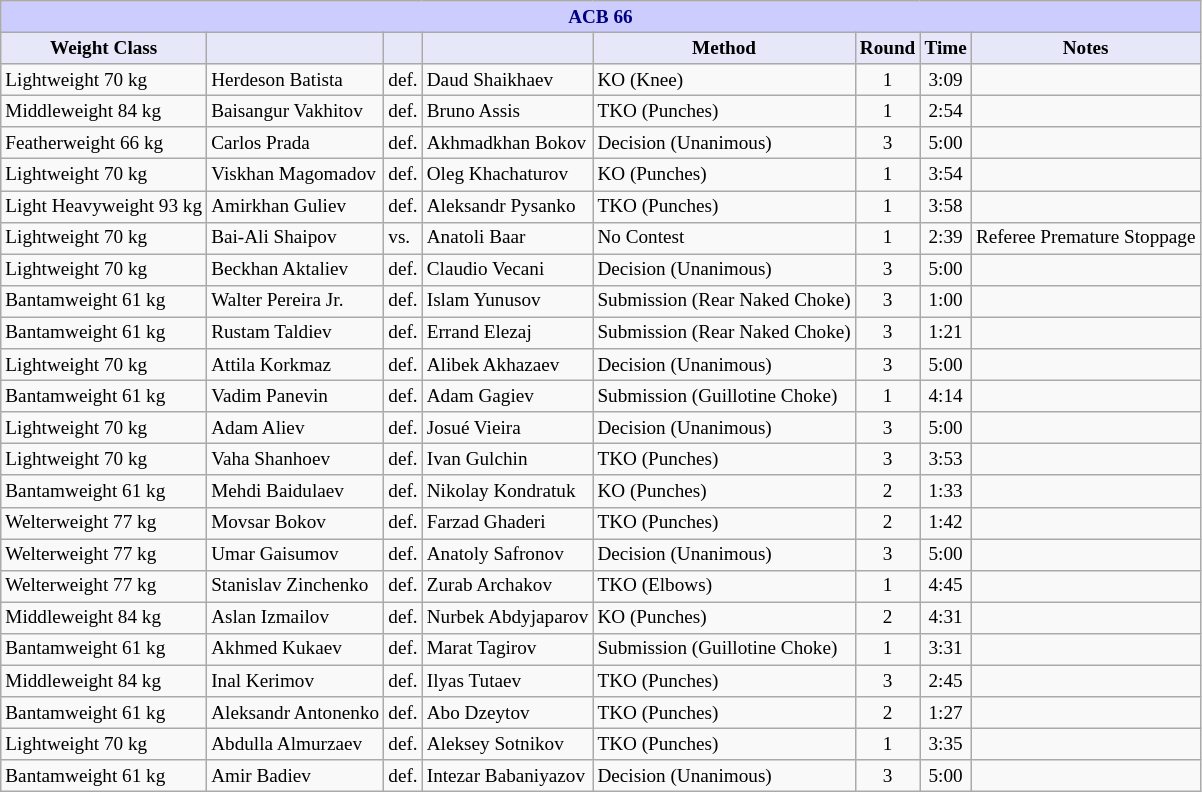<table class="wikitable" style="font-size: 80%;">
<tr>
<th colspan="8" style="background-color: #ccf; color: #000080; text-align: center;"><strong>ACB 66</strong></th>
</tr>
<tr>
<th colspan="1" style="background-color: #E6E8FA; color: #000000; text-align: center;">Weight Class</th>
<th colspan="1" style="background-color: #E6E8FA; color: #000000; text-align: center;"></th>
<th colspan="1" style="background-color: #E6E8FA; color: #000000; text-align: center;"></th>
<th colspan="1" style="background-color: #E6E8FA; color: #000000; text-align: center;"></th>
<th colspan="1" style="background-color: #E6E8FA; color: #000000; text-align: center;">Method</th>
<th colspan="1" style="background-color: #E6E8FA; color: #000000; text-align: center;">Round</th>
<th colspan="1" style="background-color: #E6E8FA; color: #000000; text-align: center;">Time</th>
<th colspan="1" style="background-color: #E6E8FA; color: #000000; text-align: center;">Notes</th>
</tr>
<tr>
<td>Lightweight 70 kg</td>
<td> Herdeson Batista</td>
<td>def.</td>
<td> Daud Shaikhaev</td>
<td>KO (Knee)</td>
<td align=center>1</td>
<td align=center>3:09</td>
<td></td>
</tr>
<tr>
<td>Middleweight 84 kg</td>
<td> Baisangur Vakhitov</td>
<td>def.</td>
<td> Bruno Assis</td>
<td>TKO (Punches)</td>
<td align=center>1</td>
<td align=center>2:54</td>
<td></td>
</tr>
<tr>
<td>Featherweight 66 kg</td>
<td> Carlos Prada</td>
<td>def.</td>
<td> Akhmadkhan Bokov</td>
<td>Decision (Unanimous)</td>
<td align=center>3</td>
<td align=center>5:00</td>
<td></td>
</tr>
<tr>
<td>Lightweight 70 kg</td>
<td> Viskhan Magomadov</td>
<td>def.</td>
<td> Oleg Khachaturov</td>
<td>KO (Punches)</td>
<td align=center>1</td>
<td align=center>3:54</td>
<td></td>
</tr>
<tr>
<td>Light Heavyweight 93 kg</td>
<td> Amirkhan Guliev</td>
<td>def.</td>
<td> Aleksandr Pysanko</td>
<td>TKO (Punches)</td>
<td align=center>1</td>
<td align=center>3:58</td>
<td></td>
</tr>
<tr>
<td>Lightweight 70 kg</td>
<td> Bai-Ali Shaipov</td>
<td>vs.</td>
<td> Anatoli Baar</td>
<td>No Contest</td>
<td align=center>1</td>
<td align=center>2:39</td>
<td>Referee Premature Stoppage</td>
</tr>
<tr>
<td>Lightweight 70 kg</td>
<td> Beckhan Aktaliev</td>
<td>def.</td>
<td> Claudio Vecani</td>
<td>Decision (Unanimous)</td>
<td align=center>3</td>
<td align=center>5:00</td>
<td></td>
</tr>
<tr>
<td>Bantamweight 61 kg</td>
<td> Walter Pereira Jr.</td>
<td>def.</td>
<td> Islam Yunusov</td>
<td>Submission (Rear Naked Choke)</td>
<td align=center>3</td>
<td align=center>1:00</td>
<td></td>
</tr>
<tr>
<td>Bantamweight 61 kg</td>
<td> Rustam Taldiev</td>
<td>def.</td>
<td> Errand Elezaj</td>
<td>Submission (Rear Naked Choke)</td>
<td align=center>3</td>
<td align=center>1:21</td>
<td></td>
</tr>
<tr>
<td>Lightweight 70 kg</td>
<td> Attila Korkmaz</td>
<td>def.</td>
<td> Alibek Akhazaev</td>
<td>Decision (Unanimous)</td>
<td align=center>3</td>
<td align=center>5:00</td>
<td></td>
</tr>
<tr>
<td>Bantamweight 61 kg</td>
<td> Vadim Panevin</td>
<td>def.</td>
<td> Adam Gagiev</td>
<td>Submission (Guillotine Choke)</td>
<td align=center>1</td>
<td align=center>4:14</td>
<td></td>
</tr>
<tr>
<td>Lightweight 70 kg</td>
<td> Adam Aliev</td>
<td>def.</td>
<td> Josué Vieira</td>
<td>Decision (Unanimous)</td>
<td align=center>3</td>
<td align=center>5:00</td>
<td></td>
</tr>
<tr>
<td>Lightweight 70 kg</td>
<td> Vaha Shanhoev</td>
<td>def.</td>
<td> Ivan Gulchin</td>
<td>TKO (Punches)</td>
<td align=center>3</td>
<td align=center>3:53</td>
<td></td>
</tr>
<tr>
<td>Bantamweight 61 kg</td>
<td> Mehdi Baidulaev</td>
<td>def.</td>
<td> Nikolay Kondratuk</td>
<td>KO (Punches)</td>
<td align=center>2</td>
<td align=center>1:33</td>
<td></td>
</tr>
<tr>
<td>Welterweight 77 kg</td>
<td> Movsar Bokov</td>
<td>def.</td>
<td> Farzad Ghaderi</td>
<td>TKO (Punches)</td>
<td align=center>2</td>
<td align=center>1:42</td>
<td></td>
</tr>
<tr>
<td>Welterweight 77 kg</td>
<td> Umar Gaisumov</td>
<td>def.</td>
<td> Anatoly Safronov</td>
<td>Decision (Unanimous)</td>
<td align=center>3</td>
<td align=center>5:00</td>
<td></td>
</tr>
<tr>
<td>Welterweight 77 kg</td>
<td> Stanislav Zinchenko</td>
<td>def.</td>
<td> Zurab Archakov</td>
<td>TKO (Elbows)</td>
<td align=center>1</td>
<td align=center>4:45</td>
<td></td>
</tr>
<tr>
<td>Middleweight 84 kg</td>
<td> Aslan Izmailov</td>
<td>def.</td>
<td> Nurbek Abdyjaparov</td>
<td>KO (Punches)</td>
<td align=center>2</td>
<td align=center>4:31</td>
<td></td>
</tr>
<tr>
<td>Bantamweight 61 kg</td>
<td> Akhmed Kukaev</td>
<td>def.</td>
<td> Marat Tagirov</td>
<td>Submission (Guillotine Choke)</td>
<td align=center>1</td>
<td align=center>3:31</td>
<td></td>
</tr>
<tr>
<td>Middleweight 84 kg</td>
<td> Inal Kerimov</td>
<td>def.</td>
<td> Ilyas Tutaev</td>
<td>TKO (Punches)</td>
<td align=center>3</td>
<td align=center>2:45</td>
<td></td>
</tr>
<tr>
<td>Bantamweight 61 kg</td>
<td> Aleksandr Antonenko</td>
<td>def.</td>
<td> Abo Dzeytov</td>
<td>TKO (Punches)</td>
<td align=center>2</td>
<td align=center>1:27</td>
<td></td>
</tr>
<tr>
<td>Lightweight 70 kg</td>
<td> Abdulla Almurzaev</td>
<td>def.</td>
<td> Aleksey Sotnikov</td>
<td>TKO (Punches)</td>
<td align=center>1</td>
<td align=center>3:35</td>
<td></td>
</tr>
<tr>
<td>Bantamweight 61 kg</td>
<td> Amir Badiev</td>
<td>def.</td>
<td> Intezar Babaniyazov</td>
<td>Decision (Unanimous)</td>
<td align=center>3</td>
<td align=center>5:00</td>
<td></td>
</tr>
</table>
